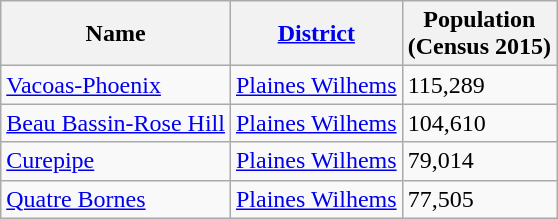<table class="wikitable sortable defaultleft col3right">
<tr>
<th>Name</th>
<th><a href='#'>District</a></th>
<th>Population<br>(Census 2015)</th>
</tr>
<tr>
<td><a href='#'>Vacoas-Phoenix</a></td>
<td><a href='#'>Plaines Wilhems</a></td>
<td>115,289</td>
</tr>
<tr>
<td><a href='#'>Beau Bassin-Rose Hill</a></td>
<td><a href='#'>Plaines Wilhems</a></td>
<td>104,610</td>
</tr>
<tr>
<td><a href='#'>Curepipe</a></td>
<td><a href='#'>Plaines Wilhems</a></td>
<td>79,014</td>
</tr>
<tr>
<td><a href='#'>Quatre Bornes</a></td>
<td><a href='#'>Plaines Wilhems</a></td>
<td>77,505</td>
</tr>
</table>
